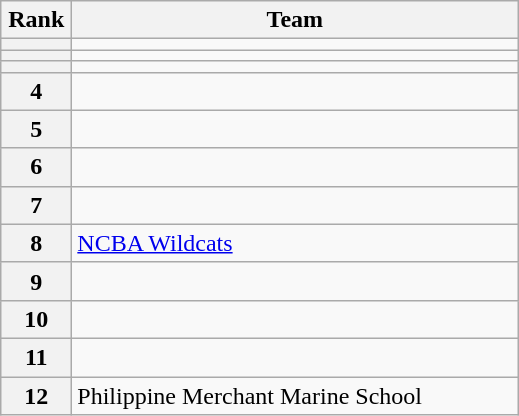<table class="wikitable" style="text-align: center;">
<tr>
<th width=40>Rank</th>
<th width=290>Team</th>
</tr>
<tr>
<th></th>
<td style="text-align:left;"></td>
</tr>
<tr>
<th></th>
<td style="text-align:left;"></td>
</tr>
<tr>
<th></th>
<td style="text-align:left;"></td>
</tr>
<tr>
<th>4</th>
<td style="text-align:left;"></td>
</tr>
<tr>
<th>5</th>
<td style="text-align:left;"></td>
</tr>
<tr>
<th>6</th>
<td style="text-align:left;"></td>
</tr>
<tr>
<th>7</th>
<td style="text-align:left;"></td>
</tr>
<tr>
<th>8</th>
<td style="text-align:left;"> <a href='#'>NCBA Wildcats</a></td>
</tr>
<tr>
<th>9</th>
<td style="text-align:left;"></td>
</tr>
<tr>
<th>10</th>
<td style="text-align:left;"></td>
</tr>
<tr>
<th>11</th>
<td style="text-align:left;"></td>
</tr>
<tr>
<th>12</th>
<td style="text-align:left;">Philippine Merchant Marine School</td>
</tr>
</table>
